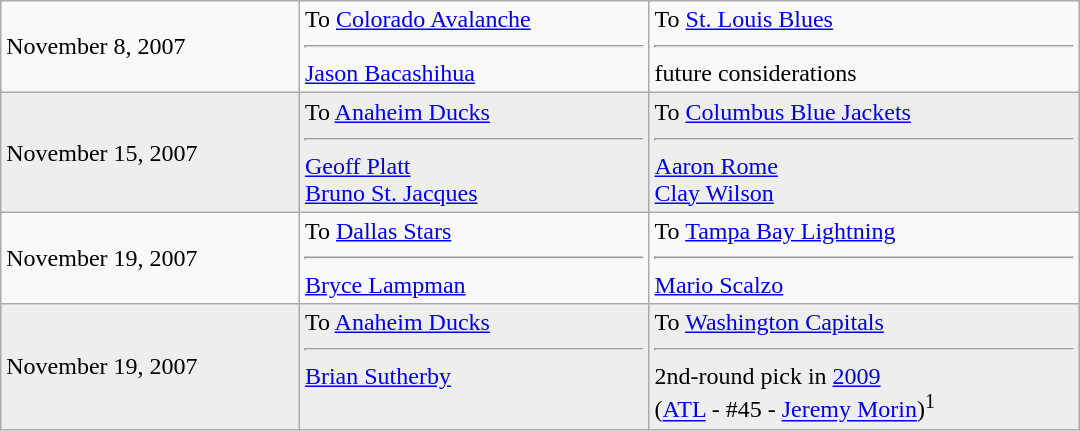<table cellspacing=0 class="wikitable" style="border:1px solid #999999; width:720px;">
<tr>
<td>November 8, 2007</td>
<td valign="top">To <a href='#'>Colorado Avalanche</a><hr><a href='#'>Jason Bacashihua</a></td>
<td valign="top">To <a href='#'>St. Louis Blues</a><hr>future considerations</td>
</tr>
<tr bgcolor="#eeeeee">
<td>November 15, 2007</td>
<td valign="top">To <a href='#'>Anaheim Ducks</a><hr><a href='#'>Geoff Platt</a><br><a href='#'>Bruno St. Jacques</a></td>
<td valign="top">To <a href='#'>Columbus Blue Jackets</a><hr><a href='#'>Aaron Rome</a><br><a href='#'>Clay Wilson</a></td>
</tr>
<tr>
<td>November 19, 2007</td>
<td valign="top">To <a href='#'>Dallas Stars</a><hr><a href='#'>Bryce Lampman</a></td>
<td valign="top">To <a href='#'>Tampa Bay Lightning</a><hr><a href='#'>Mario Scalzo</a></td>
</tr>
<tr bgcolor="#eeeeee">
<td>November 19, 2007</td>
<td valign="top">To <a href='#'>Anaheim Ducks</a> <hr> <a href='#'>Brian Sutherby</a></td>
<td valign="top">To <a href='#'>Washington Capitals</a><hr>2nd-round pick in <a href='#'>2009</a><br>(<a href='#'>ATL</a> - #45 - <a href='#'>Jeremy Morin</a>)<sup>1</sup></td>
</tr>
</table>
